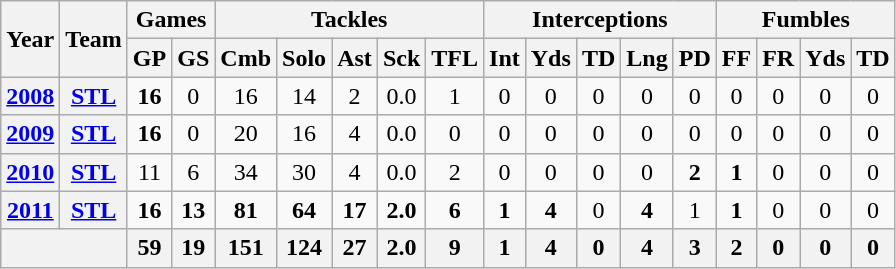<table class="wikitable" style="text-align:center">
<tr>
<th rowspan="2">Year</th>
<th rowspan="2">Team</th>
<th colspan="2">Games</th>
<th colspan="5">Tackles</th>
<th colspan="5">Interceptions</th>
<th colspan="4">Fumbles</th>
</tr>
<tr>
<th>GP</th>
<th>GS</th>
<th>Cmb</th>
<th>Solo</th>
<th>Ast</th>
<th>Sck</th>
<th>TFL</th>
<th>Int</th>
<th>Yds</th>
<th>TD</th>
<th>Lng</th>
<th>PD</th>
<th>FF</th>
<th>FR</th>
<th>Yds</th>
<th>TD</th>
</tr>
<tr>
<th><a href='#'>2008</a></th>
<th><a href='#'>STL</a></th>
<td><strong>16</strong></td>
<td>0</td>
<td>16</td>
<td>14</td>
<td>2</td>
<td>0.0</td>
<td>1</td>
<td>0</td>
<td>0</td>
<td>0</td>
<td>0</td>
<td>0</td>
<td>0</td>
<td>0</td>
<td>0</td>
<td>0</td>
</tr>
<tr>
<th><a href='#'>2009</a></th>
<th><a href='#'>STL</a></th>
<td><strong>16</strong></td>
<td>0</td>
<td>20</td>
<td>16</td>
<td>4</td>
<td>0.0</td>
<td>0</td>
<td>0</td>
<td>0</td>
<td>0</td>
<td>0</td>
<td>0</td>
<td>0</td>
<td>0</td>
<td>0</td>
<td>0</td>
</tr>
<tr>
<th><a href='#'>2010</a></th>
<th><a href='#'>STL</a></th>
<td>11</td>
<td>6</td>
<td>34</td>
<td>30</td>
<td>4</td>
<td>0.0</td>
<td>2</td>
<td>0</td>
<td>0</td>
<td>0</td>
<td>0</td>
<td><strong>2</strong></td>
<td><strong>1</strong></td>
<td>0</td>
<td>0</td>
<td>0</td>
</tr>
<tr>
<th><a href='#'>2011</a></th>
<th><a href='#'>STL</a></th>
<td><strong>16</strong></td>
<td><strong>13</strong></td>
<td><strong>81</strong></td>
<td><strong>64</strong></td>
<td><strong>17</strong></td>
<td><strong>2.0</strong></td>
<td><strong>6</strong></td>
<td><strong>1</strong></td>
<td><strong>4</strong></td>
<td>0</td>
<td><strong>4</strong></td>
<td>1</td>
<td><strong>1</strong></td>
<td>0</td>
<td>0</td>
<td>0</td>
</tr>
<tr>
<th colspan="2"></th>
<th>59</th>
<th>19</th>
<th>151</th>
<th>124</th>
<th>27</th>
<th>2.0</th>
<th>9</th>
<th>1</th>
<th>4</th>
<th>0</th>
<th>4</th>
<th>3</th>
<th>2</th>
<th>0</th>
<th>0</th>
<th>0</th>
</tr>
</table>
